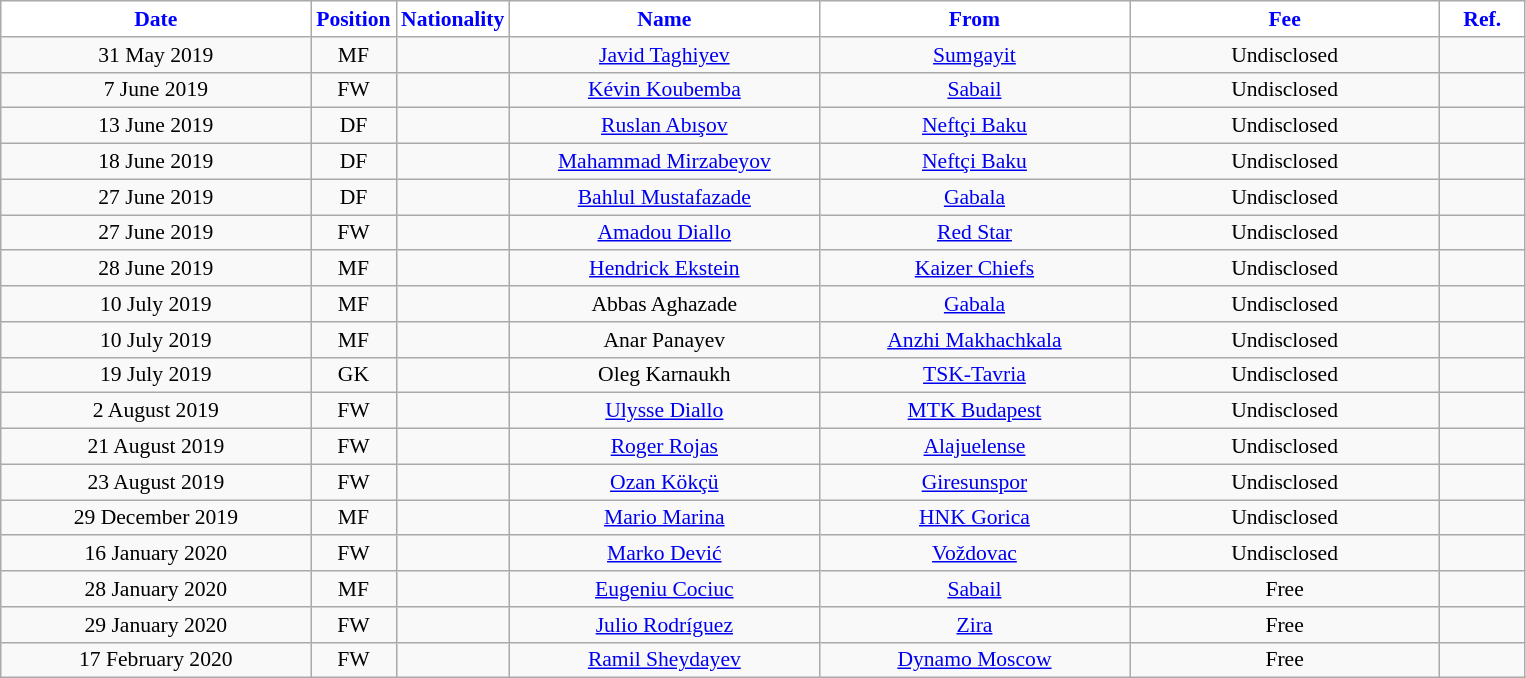<table class="wikitable"  style="text-align:center; font-size:90%; ">
<tr>
<th style="background:white; color:blue; width:200px;">Date</th>
<th style="background:white; color:blue; width:50px;">Position</th>
<th style="background:white; color:blue; width:50px;">Nationality</th>
<th style="background:white; color:blue; width:200px;">Name</th>
<th style="background:white; color:blue; width:200px;">From</th>
<th style="background:white; color:blue; width:200px;">Fee</th>
<th style="background:white; color:blue; width:50px;">Ref.</th>
</tr>
<tr>
<td>31 May 2019</td>
<td>MF</td>
<td></td>
<td><a href='#'>Javid Taghiyev</a></td>
<td><a href='#'>Sumgayit</a></td>
<td>Undisclosed</td>
<td></td>
</tr>
<tr>
<td>7 June 2019</td>
<td>FW</td>
<td></td>
<td><a href='#'>Kévin Koubemba</a></td>
<td><a href='#'>Sabail</a></td>
<td>Undisclosed</td>
<td></td>
</tr>
<tr>
<td>13 June 2019</td>
<td>DF</td>
<td></td>
<td><a href='#'>Ruslan Abışov</a></td>
<td><a href='#'>Neftçi Baku</a></td>
<td>Undisclosed</td>
<td></td>
</tr>
<tr>
<td>18 June 2019</td>
<td>DF</td>
<td></td>
<td><a href='#'>Mahammad Mirzabeyov</a></td>
<td><a href='#'>Neftçi Baku</a></td>
<td>Undisclosed</td>
<td></td>
</tr>
<tr>
<td>27 June 2019</td>
<td>DF</td>
<td></td>
<td><a href='#'>Bahlul Mustafazade</a></td>
<td><a href='#'>Gabala</a></td>
<td>Undisclosed</td>
<td></td>
</tr>
<tr>
<td>27 June 2019</td>
<td>FW</td>
<td></td>
<td><a href='#'>Amadou Diallo</a></td>
<td><a href='#'>Red Star</a></td>
<td>Undisclosed</td>
<td></td>
</tr>
<tr>
<td>28 June 2019</td>
<td>MF</td>
<td></td>
<td><a href='#'>Hendrick Ekstein</a></td>
<td><a href='#'>Kaizer Chiefs</a></td>
<td>Undisclosed</td>
<td></td>
</tr>
<tr>
<td>10 July 2019</td>
<td>MF</td>
<td></td>
<td>Abbas Aghazade</td>
<td><a href='#'>Gabala</a></td>
<td>Undisclosed</td>
<td></td>
</tr>
<tr>
<td>10 July 2019</td>
<td>MF</td>
<td></td>
<td>Anar Panayev</td>
<td><a href='#'>Anzhi Makhachkala</a></td>
<td>Undisclosed</td>
<td></td>
</tr>
<tr>
<td>19 July 2019</td>
<td>GK</td>
<td></td>
<td>Oleg Karnaukh</td>
<td><a href='#'>TSK-Tavria</a></td>
<td>Undisclosed</td>
<td></td>
</tr>
<tr>
<td>2 August 2019</td>
<td>FW</td>
<td></td>
<td><a href='#'>Ulysse Diallo</a></td>
<td><a href='#'>MTK Budapest</a></td>
<td>Undisclosed</td>
<td></td>
</tr>
<tr>
<td>21 August 2019</td>
<td>FW</td>
<td></td>
<td><a href='#'>Roger Rojas</a></td>
<td><a href='#'>Alajuelense</a></td>
<td>Undisclosed</td>
<td></td>
</tr>
<tr>
<td>23 August 2019</td>
<td>FW</td>
<td></td>
<td><a href='#'>Ozan Kökçü</a></td>
<td><a href='#'>Giresunspor</a></td>
<td>Undisclosed</td>
<td></td>
</tr>
<tr>
<td>29 December 2019</td>
<td>MF</td>
<td></td>
<td><a href='#'>Mario Marina</a></td>
<td><a href='#'>HNK Gorica</a></td>
<td>Undisclosed</td>
<td></td>
</tr>
<tr>
<td>16 January 2020</td>
<td>FW</td>
<td></td>
<td><a href='#'>Marko Dević</a></td>
<td><a href='#'>Voždovac</a></td>
<td>Undisclosed</td>
<td></td>
</tr>
<tr>
<td>28 January 2020</td>
<td>MF</td>
<td></td>
<td><a href='#'>Eugeniu Cociuc</a></td>
<td><a href='#'>Sabail</a></td>
<td>Free</td>
<td></td>
</tr>
<tr>
<td>29 January 2020</td>
<td>FW</td>
<td></td>
<td><a href='#'>Julio Rodríguez</a></td>
<td><a href='#'>Zira</a></td>
<td>Free</td>
<td></td>
</tr>
<tr>
<td>17 February 2020</td>
<td>FW</td>
<td></td>
<td><a href='#'>Ramil Sheydayev</a></td>
<td><a href='#'>Dynamo Moscow</a></td>
<td>Free</td>
<td></td>
</tr>
</table>
